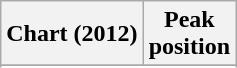<table class="wikitable sortable">
<tr>
<th align="left">Chart (2012)</th>
<th align="center">Peak<br>position</th>
</tr>
<tr>
</tr>
<tr>
</tr>
<tr>
</tr>
<tr>
</tr>
</table>
